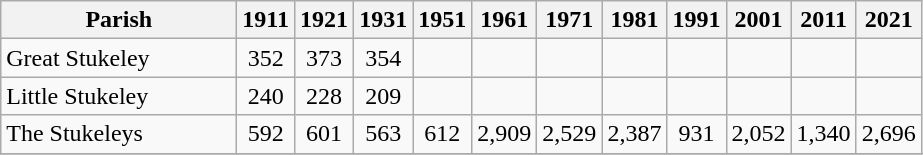<table class="wikitable" style="text-align:center;">
<tr>
<th width="150">Parish<br></th>
<th width="30">1911<br></th>
<th width="30">1921<br></th>
<th width="30">1931<br></th>
<th width="30">1951<br></th>
<th width="30">1961<br></th>
<th width="30">1971<br></th>
<th width="30">1981<br></th>
<th width="30">1991<br></th>
<th width="30">2001<br></th>
<th width="30">2011 <br></th>
<th width="30">2021 <br></th>
</tr>
<tr>
<td align=left>Great Stukeley</td>
<td align="center">352</td>
<td align="center">373</td>
<td align="center">354</td>
<td align="center"></td>
<td align="center"></td>
<td align="center"></td>
<td align="center"></td>
<td align="center"></td>
<td align="center"></td>
<td align="center"></td>
<td align="center"></td>
</tr>
<tr>
<td align=left>Little Stukeley</td>
<td align="center">240</td>
<td align="center">228</td>
<td align="center">209</td>
<td align="center"></td>
<td align="center"></td>
<td align="center"></td>
<td align="center"></td>
<td align="center"></td>
<td align="center"></td>
<td align="center"></td>
<td align="center"></td>
</tr>
<tr>
<td align=left>The Stukeleys</td>
<td align="center">592</td>
<td align="center">601</td>
<td align="center">563</td>
<td align="center">612</td>
<td align="center">2,909</td>
<td align="center">2,529</td>
<td align="center">2,387</td>
<td align="center">931</td>
<td align="center">2,052</td>
<td align="center">1,340</td>
<td align="center">2,696</td>
</tr>
<tr>
</tr>
</table>
